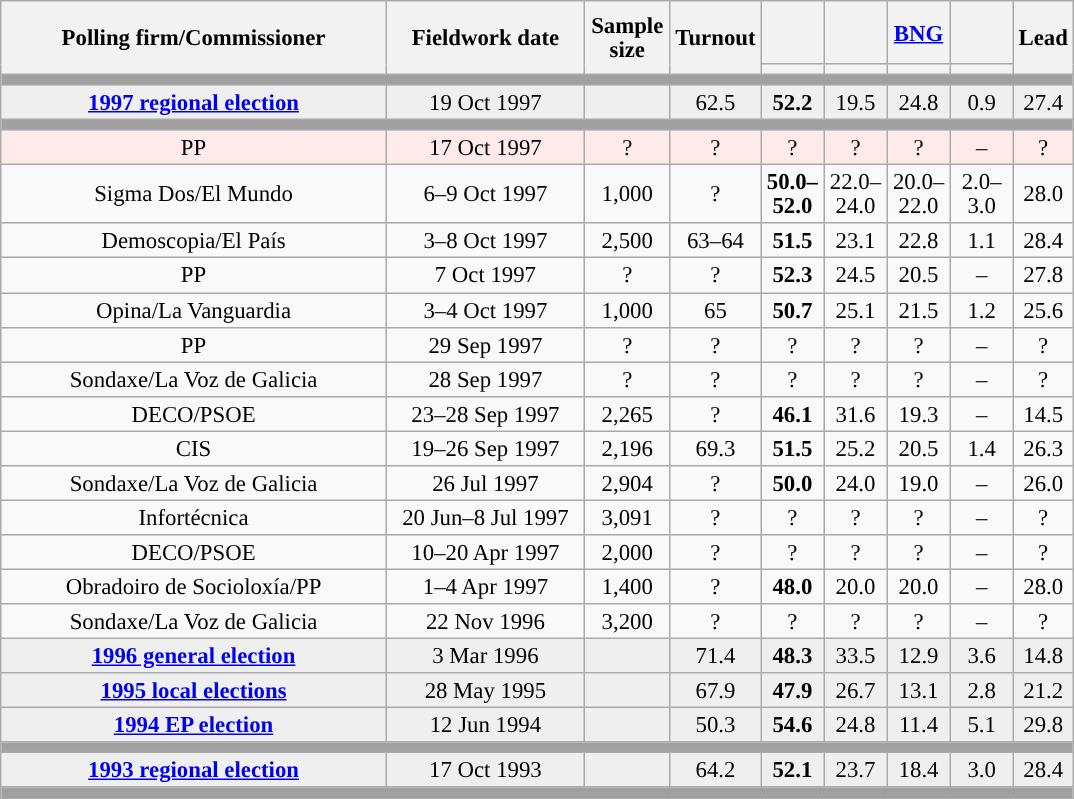<table class="wikitable collapsible collapsed" style="text-align:center; font-size:95%; line-height:16px;">
<tr style="height:42px;">
<th style="width:250px;" rowspan="2">Polling firm/Commissioner</th>
<th style="width:125px;" rowspan="2">Fieldwork date</th>
<th style="width:50px;" rowspan="2">Sample size</th>
<th style="width:45px;" rowspan="2">Turnout</th>
<th style="width:35px;"></th>
<th style="width:35px;"></th>
<th style="width:35px;"><a href='#'>BNG</a></th>
<th style="width:35px;"></th>
<th style="width:30px;" rowspan="2">Lead</th>
</tr>
<tr>
<th style="color:inherit;background:"></th>
<th style="color:inherit;background:"></th>
<th style="color:inherit;background:"></th>
<th style="color:inherit;background:"></th>
</tr>
<tr>
<td colspan="9" style="background:#A0A0A0"></td>
</tr>
<tr style="background:#EFEFEF;">
<td><strong><a href='#'>1997 regional election</a></strong></td>
<td>19 Oct 1997</td>
<td></td>
<td>62.5</td>
<td><strong>52.2</strong><br></td>
<td>19.5<br></td>
<td>24.8<br></td>
<td>0.9<br></td>
<td style="background:">27.4</td>
</tr>
<tr>
<td colspan="9" style="background:#A0A0A0"></td>
</tr>
<tr style="background:#FFEAEA;">
<td>PP</td>
<td>17 Oct 1997</td>
<td>?</td>
<td>?</td>
<td>?<br></td>
<td>?<br></td>
<td>?<br></td>
<td>–</td>
<td style="background:">?</td>
</tr>
<tr>
<td>Sigma Dos/El Mundo</td>
<td>6–9 Oct 1997</td>
<td>1,000</td>
<td>?</td>
<td><strong>50.0–<br>52.0</strong><br></td>
<td>22.0–<br>24.0<br></td>
<td>20.0–<br>22.0<br></td>
<td>2.0–<br>3.0<br></td>
<td style="background:">28.0</td>
</tr>
<tr>
<td>Demoscopia/El País</td>
<td>3–8 Oct 1997</td>
<td>2,500</td>
<td>63–64</td>
<td><strong>51.5</strong><br></td>
<td>23.1<br></td>
<td>22.8<br></td>
<td>1.1<br></td>
<td style="background:">28.4</td>
</tr>
<tr>
<td>PP</td>
<td>7 Oct 1997</td>
<td>?</td>
<td>?</td>
<td><strong>52.3</strong><br></td>
<td>24.5<br></td>
<td>20.5<br></td>
<td>–</td>
<td style="background:">27.8</td>
</tr>
<tr>
<td>Opina/La Vanguardia</td>
<td>3–4 Oct 1997</td>
<td>1,000</td>
<td>65</td>
<td><strong>50.7</strong><br></td>
<td>25.1<br></td>
<td>21.5<br></td>
<td>1.2<br></td>
<td style="background:">25.6</td>
</tr>
<tr>
<td>PP</td>
<td>29 Sep 1997</td>
<td>?</td>
<td>?</td>
<td>?<br></td>
<td>?<br></td>
<td>?<br></td>
<td>–</td>
<td style="background:">?</td>
</tr>
<tr>
<td>Sondaxe/La Voz de Galicia</td>
<td>28 Sep 1997</td>
<td>?</td>
<td>?</td>
<td>?<br></td>
<td>?<br></td>
<td>?<br></td>
<td>–</td>
<td style="background:">?</td>
</tr>
<tr>
<td>DECO/PSOE</td>
<td>23–28 Sep 1997</td>
<td>2,265</td>
<td>?</td>
<td><strong>46.1</strong><br></td>
<td>31.6<br></td>
<td>19.3<br></td>
<td>–</td>
<td style="background:">14.5</td>
</tr>
<tr>
<td>CIS</td>
<td>19–26 Sep 1997</td>
<td>2,196</td>
<td>69.3</td>
<td><strong>51.5</strong><br></td>
<td>25.2<br></td>
<td>20.5<br></td>
<td>1.4<br></td>
<td style="background:">26.3</td>
</tr>
<tr>
<td>Sondaxe/La Voz de Galicia</td>
<td>26 Jul 1997</td>
<td>2,904</td>
<td>?</td>
<td><strong>50.0</strong><br></td>
<td>24.0<br></td>
<td>19.0<br></td>
<td>–</td>
<td style="background:">26.0</td>
</tr>
<tr>
<td>Infortécnica</td>
<td>20 Jun–8 Jul 1997</td>
<td>3,091</td>
<td>?</td>
<td>?<br></td>
<td>?<br></td>
<td>?<br></td>
<td>–</td>
<td style="background:">?</td>
</tr>
<tr>
<td>DECO/PSOE</td>
<td>10–20 Apr 1997</td>
<td>2,000</td>
<td>?</td>
<td>?<br></td>
<td>?<br></td>
<td>?<br></td>
<td>–</td>
<td style="background:">?</td>
</tr>
<tr>
<td>Obradoiro de Socioloxía/PP</td>
<td>1–4 Apr 1997</td>
<td>1,400</td>
<td>?</td>
<td><strong>48.0</strong><br></td>
<td>20.0<br></td>
<td>20.0<br></td>
<td>–</td>
<td style="background:">28.0</td>
</tr>
<tr>
<td>Sondaxe/La Voz de Galicia</td>
<td>22 Nov 1996</td>
<td>3,200</td>
<td>?</td>
<td>?<br></td>
<td>?<br></td>
<td>?<br></td>
<td>–</td>
<td style="background:">?</td>
</tr>
<tr style="background:#EFEFEF;">
<td><strong><a href='#'>1996 general election</a></strong></td>
<td>3 Mar 1996</td>
<td></td>
<td>71.4</td>
<td><strong>48.3</strong><br></td>
<td>33.5<br></td>
<td>12.9<br></td>
<td>3.6<br></td>
<td style="background:">14.8</td>
</tr>
<tr style="background:#EFEFEF;">
<td><strong><a href='#'>1995 local elections</a></strong></td>
<td>28 May 1995</td>
<td></td>
<td>67.9</td>
<td><strong>47.9</strong></td>
<td>26.7</td>
<td>13.1</td>
<td>2.8</td>
<td style="background:">21.2</td>
</tr>
<tr style="background:#EFEFEF;">
<td><strong><a href='#'>1994 EP election</a></strong></td>
<td>12 Jun 1994</td>
<td></td>
<td>50.3</td>
<td><strong>54.6</strong><br></td>
<td>24.8<br></td>
<td>11.4<br></td>
<td>5.1<br></td>
<td style="background:">29.8</td>
</tr>
<tr>
<td colspan="9" style="background:#A0A0A0"></td>
</tr>
<tr style="background:#EFEFEF;">
<td><strong><a href='#'>1993 regional election</a></strong></td>
<td>17 Oct 1993</td>
<td></td>
<td>64.2</td>
<td><strong>52.1</strong><br></td>
<td>23.7<br></td>
<td>18.4<br></td>
<td>3.0<br></td>
<td style="background:">28.4</td>
</tr>
<tr>
<td colspan="9" style="background:#A0A0A0"></td>
</tr>
</table>
